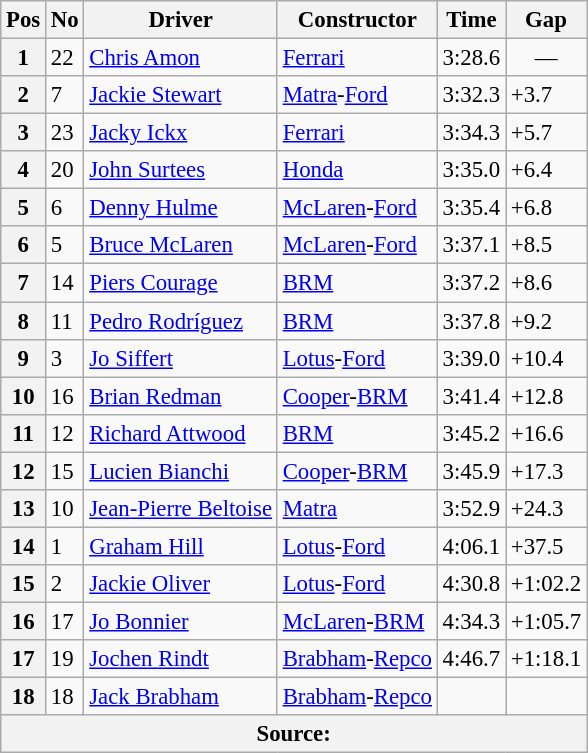<table class="wikitable sortable" style="font-size: 95%">
<tr>
<th>Pos</th>
<th>No</th>
<th>Driver</th>
<th>Constructor</th>
<th>Time</th>
<th>Gap</th>
</tr>
<tr>
<th>1</th>
<td>22</td>
<td> <a href='#'>Chris Amon</a></td>
<td><a href='#'>Ferrari</a></td>
<td>3:28.6</td>
<td align="center">—</td>
</tr>
<tr>
<th>2</th>
<td>7</td>
<td> <a href='#'>Jackie Stewart</a></td>
<td><a href='#'>Matra</a>-<a href='#'>Ford</a></td>
<td>3:32.3</td>
<td>+3.7</td>
</tr>
<tr>
<th>3</th>
<td>23</td>
<td> <a href='#'>Jacky Ickx</a></td>
<td><a href='#'>Ferrari</a></td>
<td>3:34.3</td>
<td>+5.7</td>
</tr>
<tr>
<th>4</th>
<td>20</td>
<td> <a href='#'>John Surtees</a></td>
<td><a href='#'>Honda</a></td>
<td>3:35.0</td>
<td>+6.4</td>
</tr>
<tr>
<th>5</th>
<td>6</td>
<td> <a href='#'>Denny Hulme</a></td>
<td><a href='#'>McLaren</a>-<a href='#'>Ford</a></td>
<td>3:35.4</td>
<td>+6.8</td>
</tr>
<tr>
<th>6</th>
<td>5</td>
<td> <a href='#'>Bruce McLaren</a></td>
<td><a href='#'>McLaren</a>-<a href='#'>Ford</a></td>
<td>3:37.1</td>
<td>+8.5</td>
</tr>
<tr>
<th>7</th>
<td>14</td>
<td> <a href='#'>Piers Courage</a></td>
<td><a href='#'>BRM</a></td>
<td>3:37.2</td>
<td>+8.6</td>
</tr>
<tr>
<th>8</th>
<td>11</td>
<td> <a href='#'>Pedro Rodríguez</a></td>
<td><a href='#'>BRM</a></td>
<td>3:37.8</td>
<td>+9.2</td>
</tr>
<tr>
<th>9</th>
<td>3</td>
<td> <a href='#'>Jo Siffert</a></td>
<td><a href='#'>Lotus</a>-<a href='#'>Ford</a></td>
<td>3:39.0</td>
<td>+10.4</td>
</tr>
<tr>
<th>10</th>
<td>16</td>
<td> <a href='#'>Brian Redman</a></td>
<td><a href='#'>Cooper</a>-<a href='#'>BRM</a></td>
<td>3:41.4</td>
<td>+12.8</td>
</tr>
<tr>
<th>11</th>
<td>12</td>
<td> <a href='#'>Richard Attwood</a></td>
<td><a href='#'>BRM</a></td>
<td>3:45.2</td>
<td>+16.6</td>
</tr>
<tr>
<th>12</th>
<td>15</td>
<td> <a href='#'>Lucien Bianchi</a></td>
<td><a href='#'>Cooper</a>-<a href='#'>BRM</a></td>
<td>3:45.9</td>
<td>+17.3</td>
</tr>
<tr>
<th>13</th>
<td>10</td>
<td> <a href='#'>Jean-Pierre Beltoise</a></td>
<td><a href='#'>Matra</a></td>
<td>3:52.9</td>
<td>+24.3</td>
</tr>
<tr>
<th>14</th>
<td>1</td>
<td> <a href='#'>Graham Hill</a></td>
<td><a href='#'>Lotus</a>-<a href='#'>Ford</a></td>
<td>4:06.1</td>
<td>+37.5</td>
</tr>
<tr>
<th>15</th>
<td>2</td>
<td> <a href='#'>Jackie Oliver</a></td>
<td><a href='#'>Lotus</a>-<a href='#'>Ford</a></td>
<td>4:30.8</td>
<td>+1:02.2</td>
</tr>
<tr>
<th>16</th>
<td>17</td>
<td> <a href='#'>Jo Bonnier</a></td>
<td><a href='#'>McLaren</a>-<a href='#'>BRM</a></td>
<td>4:34.3</td>
<td>+1:05.7</td>
</tr>
<tr>
<th>17</th>
<td>19</td>
<td> <a href='#'>Jochen Rindt</a></td>
<td><a href='#'>Brabham</a>-<a href='#'>Repco</a></td>
<td>4:46.7</td>
<td>+1:18.1</td>
</tr>
<tr>
<th>18</th>
<td>18</td>
<td> <a href='#'>Jack Brabham</a></td>
<td><a href='#'>Brabham</a>-<a href='#'>Repco</a></td>
<td></td>
<td></td>
</tr>
<tr>
<th colspan="6">Source:</th>
</tr>
</table>
